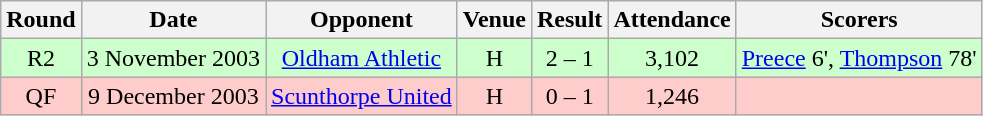<table class="wikitable" style="text-align:center;">
<tr>
<th>Round</th>
<th>Date</th>
<th>Opponent</th>
<th>Venue</th>
<th>Result</th>
<th>Attendance</th>
<th>Scorers</th>
</tr>
<tr style="background: #CCFFCC;">
<td>R2</td>
<td>3 November 2003</td>
<td><a href='#'>Oldham Athletic</a></td>
<td>H</td>
<td>2 – 1</td>
<td>3,102</td>
<td><a href='#'>Preece</a> 6', <a href='#'>Thompson</a> 78'</td>
</tr>
<tr style="background: #FFCCCC;">
<td>QF</td>
<td>9 December 2003</td>
<td><a href='#'>Scunthorpe United</a></td>
<td>H</td>
<td>0 – 1</td>
<td>1,246</td>
<td></td>
</tr>
</table>
